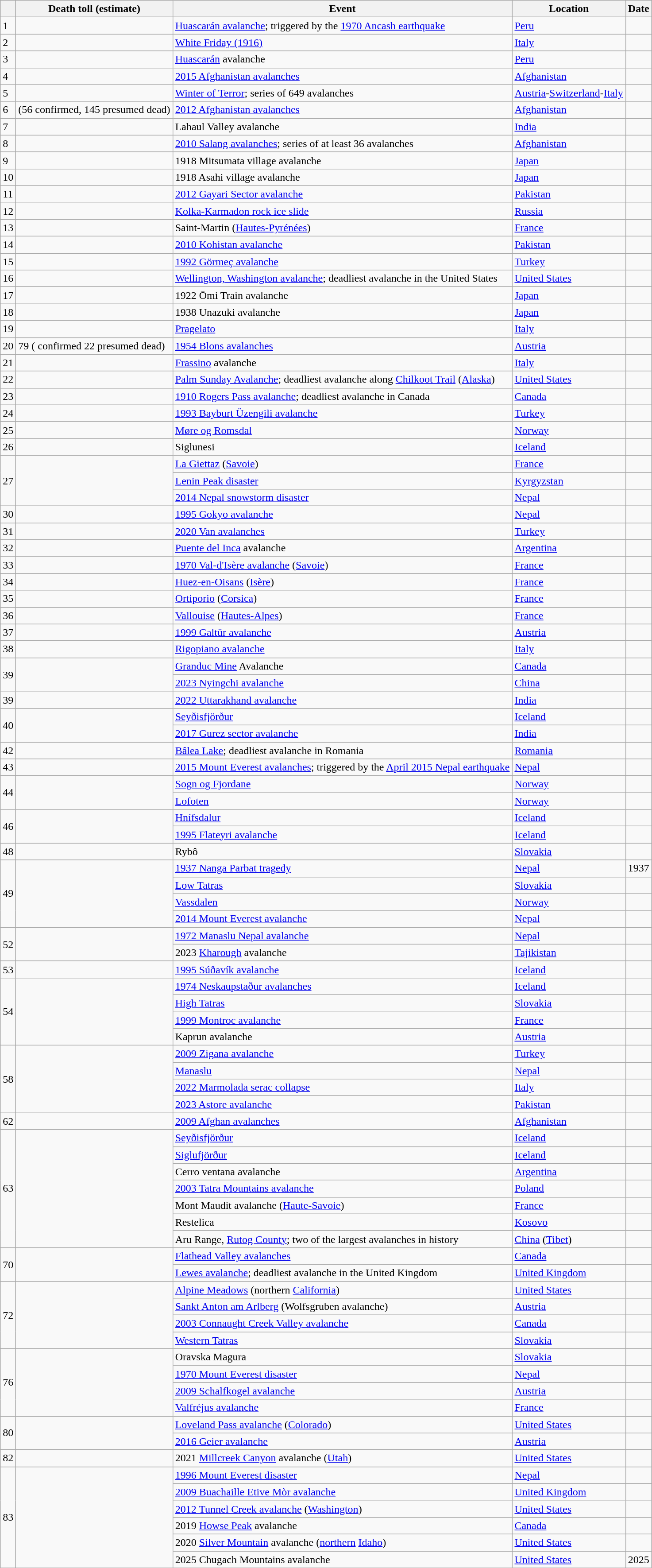<table class="sortable wikitable" style="font-size:100%;">
<tr>
<th></th>
<th>Death toll (estimate)</th>
<th>Event</th>
<th>Location</th>
<th>Date</th>
</tr>
<tr>
<td>1</td>
<td></td>
<td><a href='#'>Huascarán avalanche</a>; triggered by the <a href='#'>1970 Ancash earthquake</a></td>
<td><a href='#'>Peru</a></td>
<td></td>
</tr>
<tr>
<td>2</td>
<td></td>
<td><a href='#'>White Friday (1916)</a></td>
<td><a href='#'>Italy</a></td>
<td></td>
</tr>
<tr>
<td>3</td>
<td></td>
<td><a href='#'>Huascarán</a> avalanche</td>
<td><a href='#'>Peru</a></td>
<td></td>
</tr>
<tr>
<td>4</td>
<td></td>
<td><a href='#'>2015 Afghanistan avalanches</a></td>
<td><a href='#'>Afghanistan</a></td>
<td></td>
</tr>
<tr>
<td>5</td>
<td></td>
<td><a href='#'>Winter of Terror</a>; series of 649 avalanches</td>
<td><a href='#'>Austria</a>-<a href='#'>Switzerland</a>-<a href='#'>Italy</a></td>
<td></td>
</tr>
<tr>
<td>6</td>
<td> (56 confirmed, 145 presumed dead)</td>
<td><a href='#'>2012 Afghanistan avalanches</a></td>
<td><a href='#'>Afghanistan</a></td>
<td></td>
</tr>
<tr>
<td>7</td>
<td></td>
<td>Lahaul Valley avalanche</td>
<td><a href='#'>India</a></td>
<td></td>
</tr>
<tr>
<td>8</td>
<td></td>
<td><a href='#'>2010 Salang avalanches</a>; series of at least 36 avalanches</td>
<td><a href='#'>Afghanistan</a></td>
<td></td>
</tr>
<tr>
<td>9</td>
<td></td>
<td>1918 Mitsumata village avalanche</td>
<td><a href='#'>Japan</a></td>
<td></td>
</tr>
<tr>
<td>10</td>
<td></td>
<td>1918 Asahi village avalanche</td>
<td><a href='#'>Japan</a></td>
<td></td>
</tr>
<tr>
<td>11</td>
<td></td>
<td><a href='#'>2012 Gayari Sector avalanche</a></td>
<td><a href='#'>Pakistan</a></td>
<td></td>
</tr>
<tr>
<td>12</td>
<td></td>
<td><a href='#'>Kolka-Karmadon rock ice slide</a></td>
<td><a href='#'>Russia</a></td>
<td></td>
</tr>
<tr>
<td>13</td>
<td></td>
<td>Saint-Martin (<a href='#'>Hautes-Pyrénées</a>)</td>
<td><a href='#'>France</a></td>
<td></td>
</tr>
<tr>
<td>14</td>
<td></td>
<td><a href='#'>2010 Kohistan avalanche</a></td>
<td><a href='#'>Pakistan</a></td>
<td></td>
</tr>
<tr>
<td>15</td>
<td></td>
<td><a href='#'>1992 Görmeç avalanche</a></td>
<td><a href='#'>Turkey</a></td>
<td></td>
</tr>
<tr>
<td>16</td>
<td></td>
<td><a href='#'>Wellington, Washington avalanche</a>; deadliest avalanche in the United States</td>
<td><a href='#'>United States</a></td>
<td></td>
</tr>
<tr>
<td>17</td>
<td></td>
<td>1922 Ōmi Train avalanche</td>
<td><a href='#'>Japan</a></td>
<td></td>
</tr>
<tr>
<td>18</td>
<td></td>
<td>1938 Unazuki avalanche</td>
<td><a href='#'>Japan</a></td>
<td></td>
</tr>
<tr>
<td>19</td>
<td></td>
<td><a href='#'>Pragelato</a></td>
<td><a href='#'>Italy</a></td>
<td></td>
</tr>
<tr>
<td>20</td>
<td>79 ( confirmed 22 presumed dead)</td>
<td><a href='#'>1954 Blons avalanches</a></td>
<td><a href='#'>Austria</a></td>
<td></td>
</tr>
<tr>
<td>21</td>
<td></td>
<td><a href='#'>Frassino</a> avalanche</td>
<td><a href='#'>Italy</a></td>
<td></td>
</tr>
<tr>
<td>22</td>
<td></td>
<td><a href='#'>Palm Sunday Avalanche</a>; deadliest avalanche along <a href='#'>Chilkoot Trail</a> (<a href='#'>Alaska</a>)</td>
<td><a href='#'>United States</a></td>
<td></td>
</tr>
<tr>
<td>23</td>
<td></td>
<td><a href='#'>1910 Rogers Pass avalanche</a>; deadliest avalanche in Canada</td>
<td><a href='#'>Canada</a></td>
<td></td>
</tr>
<tr>
<td>24</td>
<td></td>
<td><a href='#'>1993 Bayburt Üzengili avalanche</a></td>
<td><a href='#'>Turkey</a></td>
<td></td>
</tr>
<tr>
<td>25</td>
<td></td>
<td><a href='#'>Møre og Romsdal</a></td>
<td><a href='#'>Norway</a></td>
<td></td>
</tr>
<tr>
<td>26</td>
<td></td>
<td>Siglunesi</td>
<td><a href='#'>Iceland</a></td>
<td></td>
</tr>
<tr>
<td rowspan="3">27</td>
<td rowspan="3"></td>
<td><a href='#'>La Giettaz</a> (<a href='#'>Savoie</a>)</td>
<td><a href='#'>France</a></td>
<td></td>
</tr>
<tr>
<td><a href='#'>Lenin Peak disaster</a></td>
<td><a href='#'>Kyrgyzstan</a></td>
<td></td>
</tr>
<tr>
<td><a href='#'>2014 Nepal snowstorm disaster</a></td>
<td><a href='#'>Nepal</a></td>
<td></td>
</tr>
<tr>
<td>30</td>
<td></td>
<td><a href='#'>1995 Gokyo avalanche</a></td>
<td><a href='#'>Nepal</a></td>
<td></td>
</tr>
<tr>
<td>31</td>
<td></td>
<td><a href='#'>2020 Van avalanches</a></td>
<td><a href='#'>Turkey</a></td>
<td></td>
</tr>
<tr>
<td>32</td>
<td></td>
<td><a href='#'>Puente del Inca</a> avalanche</td>
<td><a href='#'>Argentina</a></td>
<td></td>
</tr>
<tr>
<td>33</td>
<td></td>
<td><a href='#'>1970 Val-d'Isère avalanche</a> (<a href='#'>Savoie</a>)</td>
<td><a href='#'>France</a></td>
<td></td>
</tr>
<tr>
<td>34</td>
<td></td>
<td><a href='#'>Huez-en-Oisans</a> (<a href='#'>Isère</a>)</td>
<td><a href='#'>France</a></td>
<td></td>
</tr>
<tr>
<td>35</td>
<td></td>
<td><a href='#'>Ortiporio</a> (<a href='#'>Corsica</a>)</td>
<td><a href='#'>France</a></td>
<td></td>
</tr>
<tr>
<td>36</td>
<td></td>
<td><a href='#'>Vallouise</a> (<a href='#'>Hautes-Alpes</a>)</td>
<td><a href='#'>France</a></td>
<td></td>
</tr>
<tr>
<td>37</td>
<td></td>
<td><a href='#'>1999 Galtür avalanche</a></td>
<td><a href='#'>Austria</a></td>
<td></td>
</tr>
<tr>
<td>38</td>
<td></td>
<td><a href='#'>Rigopiano avalanche</a></td>
<td><a href='#'>Italy</a></td>
<td></td>
</tr>
<tr>
<td rowspan="2">39</td>
<td rowspan="2"></td>
<td><a href='#'>Granduc Mine</a> Avalanche</td>
<td><a href='#'>Canada</a></td>
<td></td>
</tr>
<tr>
<td><a href='#'>2023 Nyingchi avalanche</a></td>
<td><a href='#'>China</a></td>
<td></td>
</tr>
<tr>
<td>39</td>
<td></td>
<td><a href='#'>2022 Uttarakhand avalanche</a></td>
<td><a href='#'>India</a></td>
<td></td>
</tr>
<tr>
<td rowspan="2">40</td>
<td rowspan="2"></td>
<td><a href='#'>Seyðisfjörður</a></td>
<td><a href='#'>Iceland</a></td>
<td></td>
</tr>
<tr>
<td><a href='#'>2017 Gurez sector avalanche</a></td>
<td><a href='#'>India</a></td>
<td></td>
</tr>
<tr>
<td>42</td>
<td></td>
<td><a href='#'>Bâlea Lake</a>; deadliest avalanche in Romania</td>
<td><a href='#'>Romania</a></td>
<td></td>
</tr>
<tr>
<td>43</td>
<td></td>
<td><a href='#'>2015 Mount Everest avalanches</a>; triggered by the <a href='#'>April 2015 Nepal earthquake</a></td>
<td><a href='#'>Nepal</a></td>
<td></td>
</tr>
<tr>
<td rowspan="2">44</td>
<td rowspan="2"></td>
<td><a href='#'>Sogn og Fjordane</a></td>
<td><a href='#'>Norway</a></td>
<td></td>
</tr>
<tr>
<td><a href='#'>Lofoten</a></td>
<td><a href='#'>Norway</a></td>
<td></td>
</tr>
<tr>
<td rowspan="2">46</td>
<td rowspan="2"></td>
<td><a href='#'>Hnífsdalur</a></td>
<td><a href='#'>Iceland</a></td>
<td></td>
</tr>
<tr>
<td><a href='#'>1995 Flateyri avalanche</a></td>
<td><a href='#'>Iceland</a></td>
<td></td>
</tr>
<tr>
<td>48</td>
<td></td>
<td>Rybô</td>
<td><a href='#'>Slovakia</a></td>
<td></td>
</tr>
<tr>
<td rowspan="4">49</td>
<td rowspan="4"></td>
<td><a href='#'>1937 Nanga Parbat tragedy</a></td>
<td><a href='#'>Nepal</a></td>
<td>1937</td>
</tr>
<tr 7>
<td><a href='#'>Low Tatras</a></td>
<td><a href='#'>Slovakia</a></td>
<td></td>
</tr>
<tr>
<td><a href='#'>Vassdalen</a></td>
<td><a href='#'>Norway</a></td>
<td></td>
</tr>
<tr>
<td><a href='#'>2014 Mount Everest avalanche</a></td>
<td><a href='#'>Nepal</a></td>
<td></td>
</tr>
<tr>
<td rowspan="2">52</td>
<td rowspan="2"></td>
<td><a href='#'>1972 Manaslu Nepal avalanche</a></td>
<td><a href='#'>Nepal</a></td>
<td></td>
</tr>
<tr>
<td>2023 <a href='#'>Kharough</a> avalanche</td>
<td><a href='#'>Tajikistan</a></td>
<td></td>
</tr>
<tr>
<td>53</td>
<td></td>
<td><a href='#'>1995 Súðavík avalanche</a></td>
<td><a href='#'>Iceland</a></td>
<td></td>
</tr>
<tr>
<td rowspan="4">54</td>
<td rowspan="4"></td>
<td><a href='#'>1974 Neskaupstaður avalanches</a></td>
<td><a href='#'>Iceland</a></td>
<td></td>
</tr>
<tr>
<td><a href='#'>High Tatras</a></td>
<td><a href='#'>Slovakia</a></td>
<td></td>
</tr>
<tr>
<td><a href='#'>1999 Montroc avalanche</a></td>
<td><a href='#'>France</a></td>
<td></td>
</tr>
<tr>
<td>Kaprun avalanche</td>
<td><a href='#'>Austria</a></td>
<td></td>
</tr>
<tr>
<td rowspan="4">58</td>
<td rowspan="4"></td>
<td><a href='#'>2009 Zigana avalanche</a></td>
<td><a href='#'>Turkey</a></td>
<td></td>
</tr>
<tr>
<td><a href='#'>Manaslu</a></td>
<td><a href='#'>Nepal</a></td>
<td></td>
</tr>
<tr>
<td><a href='#'>2022 Marmolada serac collapse</a></td>
<td><a href='#'>Italy</a></td>
<td></td>
</tr>
<tr>
<td><a href='#'>2023 Astore avalanche</a></td>
<td><a href='#'>Pakistan</a></td>
<td></td>
</tr>
<tr>
<td>62</td>
<td></td>
<td><a href='#'>2009 Afghan avalanches</a></td>
<td><a href='#'>Afghanistan</a></td>
<td></td>
</tr>
<tr>
<td rowspan="7">63</td>
<td rowspan="7"></td>
<td><a href='#'>Seyðisfjörður</a></td>
<td><a href='#'>Iceland</a></td>
<td></td>
</tr>
<tr>
<td><a href='#'>Siglufjörður</a></td>
<td><a href='#'>Iceland</a></td>
<td></td>
</tr>
<tr>
<td>Cerro ventana avalanche</td>
<td><a href='#'>Argentina</a></td>
<td></td>
</tr>
<tr>
<td><a href='#'>2003 Tatra Mountains avalanche</a></td>
<td><a href='#'>Poland</a></td>
<td></td>
</tr>
<tr>
<td>Mont Maudit avalanche (<a href='#'>Haute-Savoie</a>)</td>
<td><a href='#'>France</a></td>
<td></td>
</tr>
<tr>
<td>Restelica</td>
<td><a href='#'>Kosovo</a></td>
<td></td>
</tr>
<tr>
<td>Aru Range, <a href='#'>Rutog County</a>; two of the largest avalanches in history</td>
<td><a href='#'>China</a> (<a href='#'>Tibet</a>)</td>
<td></td>
</tr>
<tr>
<td rowspan="2">70</td>
<td rowspan="2"></td>
<td><a href='#'>Flathead Valley avalanches</a></td>
<td><a href='#'>Canada</a></td>
<td></td>
</tr>
<tr>
<td><a href='#'>Lewes avalanche</a>; deadliest avalanche in the United Kingdom</td>
<td><a href='#'>United Kingdom</a></td>
<td></td>
</tr>
<tr>
<td rowspan="4">72</td>
<td rowspan="4"></td>
<td><a href='#'>Alpine Meadows</a> (northern <a href='#'>California</a>)</td>
<td><a href='#'>United States</a></td>
<td></td>
</tr>
<tr>
<td><a href='#'>Sankt Anton am Arlberg</a> (Wolfsgruben avalanche)</td>
<td><a href='#'>Austria</a></td>
<td></td>
</tr>
<tr>
<td><a href='#'>2003 Connaught Creek Valley avalanche</a></td>
<td><a href='#'>Canada</a></td>
<td></td>
</tr>
<tr>
<td><a href='#'>Western Tatras</a></td>
<td><a href='#'>Slovakia</a></td>
<td></td>
</tr>
<tr>
<td rowspan="4">76</td>
<td rowspan="4"></td>
<td>Oravska Magura</td>
<td><a href='#'>Slovakia</a></td>
<td></td>
</tr>
<tr>
<td><a href='#'>1970 Mount Everest disaster</a></td>
<td><a href='#'>Nepal</a></td>
<td></td>
</tr>
<tr>
<td><a href='#'>2009 Schalfkogel avalanche</a></td>
<td><a href='#'>Austria</a></td>
<td></td>
</tr>
<tr>
<td><a href='#'>Valfréjus avalanche</a></td>
<td><a href='#'>France</a></td>
<td></td>
</tr>
<tr>
<td rowspan="2">80</td>
<td rowspan="2"></td>
<td><a href='#'>Loveland Pass avalanche</a> (<a href='#'>Colorado</a>)</td>
<td><a href='#'>United States</a></td>
<td></td>
</tr>
<tr>
<td><a href='#'>2016 Geier avalanche</a></td>
<td><a href='#'>Austria</a></td>
<td></td>
</tr>
<tr>
<td>82</td>
<td></td>
<td>2021 <a href='#'>Millcreek Canyon</a> avalanche (<a href='#'>Utah</a>)</td>
<td><a href='#'>United States</a></td>
<td></td>
</tr>
<tr>
<td rowspan="6">83</td>
<td rowspan="6"></td>
<td><a href='#'>1996 Mount Everest disaster</a></td>
<td><a href='#'>Nepal</a></td>
<td></td>
</tr>
<tr>
<td><a href='#'>2009 Buachaille Etive Mòr avalanche</a></td>
<td><a href='#'>United Kingdom</a></td>
<td></td>
</tr>
<tr>
<td><a href='#'>2012 Tunnel Creek avalanche</a> (<a href='#'>Washington</a>)</td>
<td><a href='#'>United States</a></td>
<td></td>
</tr>
<tr>
<td>2019 <a href='#'>Howse Peak</a> avalanche</td>
<td><a href='#'>Canada</a></td>
<td></td>
</tr>
<tr>
<td>2020 <a href='#'>Silver Mountain</a> avalanche (<a href='#'>northern</a> <a href='#'>Idaho</a>)</td>
<td><a href='#'>United States</a></td>
<td></td>
</tr>
<tr>
<td>2025 Chugach Mountains avalanche</td>
<td><a href='#'>United States</a></td>
<td>2025</td>
</tr>
</table>
